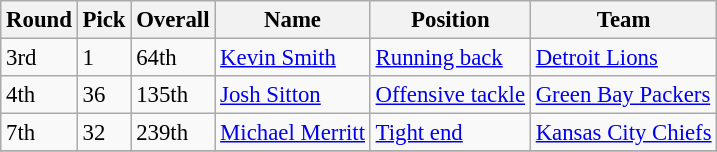<table class="wikitable" style="font-size: 95%;">
<tr>
<th>Round</th>
<th>Pick</th>
<th>Overall</th>
<th>Name</th>
<th>Position</th>
<th>Team</th>
</tr>
<tr>
<td>3rd</td>
<td>1</td>
<td>64th</td>
<td><a href='#'>Kevin Smith</a></td>
<td><a href='#'>Running back</a></td>
<td><a href='#'>Detroit Lions</a></td>
</tr>
<tr>
<td>4th</td>
<td>36</td>
<td>135th</td>
<td><a href='#'>Josh Sitton</a></td>
<td><a href='#'>Offensive tackle</a></td>
<td><a href='#'>Green Bay Packers</a></td>
</tr>
<tr>
<td>7th</td>
<td>32</td>
<td>239th</td>
<td><a href='#'>Michael Merritt</a></td>
<td><a href='#'>Tight end</a></td>
<td><a href='#'>Kansas City Chiefs</a></td>
</tr>
<tr>
</tr>
</table>
